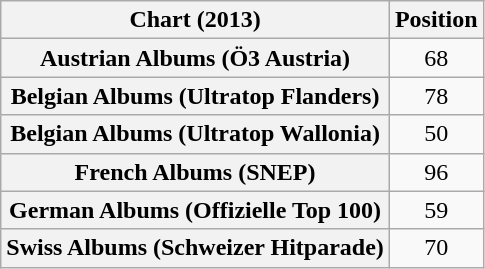<table class="wikitable sortable plainrowheaders" style="text-align:center">
<tr>
<th>Chart (2013)</th>
<th>Position</th>
</tr>
<tr>
<th scope="row">Austrian Albums (Ö3 Austria)</th>
<td>68</td>
</tr>
<tr>
<th scope="row">Belgian Albums (Ultratop Flanders)</th>
<td>78</td>
</tr>
<tr>
<th scope="row">Belgian Albums (Ultratop Wallonia)</th>
<td>50</td>
</tr>
<tr>
<th scope="row">French Albums (SNEP)</th>
<td>96</td>
</tr>
<tr>
<th scope="row">German Albums (Offizielle Top 100)</th>
<td>59</td>
</tr>
<tr>
<th scope="row">Swiss Albums (Schweizer Hitparade)</th>
<td>70</td>
</tr>
</table>
